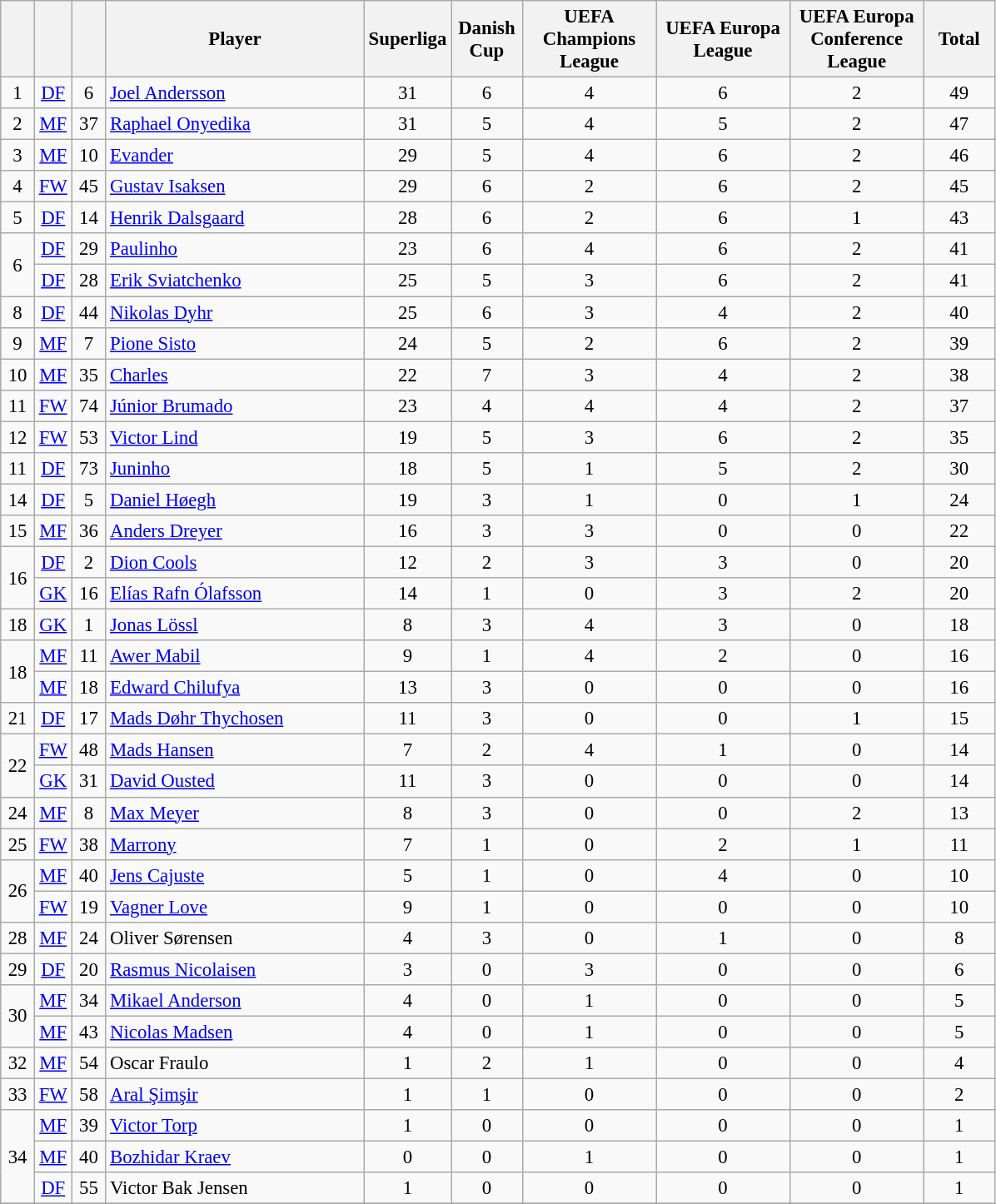<table class="wikitable sortable" style="font-size: 95%; text-align: center;">
<tr>
<th width=20></th>
<th width=20></th>
<th width=20></th>
<th width=200>Player</th>
<th width=50>Superliga</th>
<th width=50>Danish Cup</th>
<th width=100>UEFA Champions League</th>
<th width=100>UEFA Europa League</th>
<th width=100>UEFA Europa Conference League</th>
<th width=50>Total</th>
</tr>
<tr>
<td rowspan=1>1</td>
<td><a href='#'>DF</a></td>
<td>6</td>
<td align=left> <a href='#'>Joel Andersson</a></td>
<td>31</td>
<td>6</td>
<td>4</td>
<td>6</td>
<td>2</td>
<td>49</td>
</tr>
<tr>
<td rowspan=1>2</td>
<td><a href='#'>MF</a></td>
<td>37</td>
<td align=left> <a href='#'>Raphael Onyedika</a></td>
<td>31</td>
<td>5</td>
<td>4</td>
<td>5</td>
<td>2</td>
<td>47</td>
</tr>
<tr>
<td rowspan=1>3</td>
<td><a href='#'>MF</a></td>
<td>10</td>
<td align=left> <a href='#'>Evander</a></td>
<td>29</td>
<td>5</td>
<td>4</td>
<td>6</td>
<td>2</td>
<td>46</td>
</tr>
<tr>
<td rowspan=1>4</td>
<td><a href='#'>FW</a></td>
<td>45</td>
<td align=left> <a href='#'>Gustav Isaksen</a></td>
<td>29</td>
<td>6</td>
<td>2</td>
<td>6</td>
<td>2</td>
<td>45</td>
</tr>
<tr>
<td rowspan=1>5</td>
<td><a href='#'>DF</a></td>
<td>14</td>
<td align=left> <a href='#'>Henrik Dalsgaard</a></td>
<td>28</td>
<td>6</td>
<td>2</td>
<td>6</td>
<td>1</td>
<td>43</td>
</tr>
<tr>
<td rowspan=2>6</td>
<td><a href='#'>DF</a></td>
<td>29</td>
<td align=left> <a href='#'>Paulinho</a></td>
<td>23</td>
<td>6</td>
<td>4</td>
<td>6</td>
<td>2</td>
<td>41</td>
</tr>
<tr>
<td><a href='#'>DF</a></td>
<td>28</td>
<td align=left> <a href='#'>Erik Sviatchenko</a></td>
<td>25</td>
<td>5</td>
<td>3</td>
<td>6</td>
<td>2</td>
<td>41</td>
</tr>
<tr>
<td rowspan=1>8</td>
<td><a href='#'>DF</a></td>
<td>44</td>
<td align=left> <a href='#'>Nikolas Dyhr</a></td>
<td>25</td>
<td>6</td>
<td>3</td>
<td>4</td>
<td>2</td>
<td>40</td>
</tr>
<tr>
<td rowspan=1>9</td>
<td><a href='#'>MF</a></td>
<td>7</td>
<td align=left> <a href='#'>Pione Sisto</a></td>
<td>24</td>
<td>5</td>
<td>2</td>
<td>6</td>
<td>2</td>
<td>39</td>
</tr>
<tr>
<td rowspan=1>10</td>
<td><a href='#'>MF</a></td>
<td>35</td>
<td align=left> <a href='#'>Charles</a></td>
<td>22</td>
<td>7</td>
<td>3</td>
<td>4</td>
<td>2</td>
<td>38</td>
</tr>
<tr>
<td rowspan=1>11</td>
<td><a href='#'>FW</a></td>
<td>74</td>
<td align=left> <a href='#'>Júnior Brumado</a></td>
<td>23</td>
<td>4</td>
<td>4</td>
<td>4</td>
<td>2</td>
<td>37</td>
</tr>
<tr>
<td rowspan=1>12</td>
<td><a href='#'>FW</a></td>
<td>53</td>
<td align=left> <a href='#'>Victor Lind</a></td>
<td>19</td>
<td>5</td>
<td>3</td>
<td>6</td>
<td>2</td>
<td>35</td>
</tr>
<tr>
<td rowspan=1>11</td>
<td><a href='#'>DF</a></td>
<td>73</td>
<td align=left> <a href='#'>Juninho</a></td>
<td>18</td>
<td>5</td>
<td>1</td>
<td>5</td>
<td>2</td>
<td>30</td>
</tr>
<tr>
<td rowspan=1>14</td>
<td><a href='#'>DF</a></td>
<td>5</td>
<td align=left> <a href='#'>Daniel Høegh</a></td>
<td>19</td>
<td>3</td>
<td>1</td>
<td>0</td>
<td>1</td>
<td>24</td>
</tr>
<tr>
<td rowspan=1>15</td>
<td><a href='#'>MF</a></td>
<td>36</td>
<td align=left> <a href='#'>Anders Dreyer</a></td>
<td>16</td>
<td>3</td>
<td>3</td>
<td>0</td>
<td>0</td>
<td>22</td>
</tr>
<tr>
<td rowspan=2>16</td>
<td><a href='#'>DF</a></td>
<td>2</td>
<td align=left> <a href='#'>Dion Cools</a></td>
<td>12</td>
<td>2</td>
<td>3</td>
<td>3</td>
<td>0</td>
<td>20</td>
</tr>
<tr>
<td><a href='#'>GK</a></td>
<td>16</td>
<td align=left> <a href='#'>Elías Rafn Ólafsson</a></td>
<td>14</td>
<td>1</td>
<td>0</td>
<td>3</td>
<td>2</td>
<td>20</td>
</tr>
<tr>
<td rowspan=1>18</td>
<td><a href='#'>GK</a></td>
<td>1</td>
<td align=left> <a href='#'>Jonas Lössl</a></td>
<td>8</td>
<td>3</td>
<td>4</td>
<td>3</td>
<td>0</td>
<td>18</td>
</tr>
<tr>
<td rowspan=2>18</td>
<td><a href='#'>MF</a></td>
<td>11</td>
<td align=left> <a href='#'>Awer Mabil</a></td>
<td>9</td>
<td>1</td>
<td>4</td>
<td>2</td>
<td>0</td>
<td>16</td>
</tr>
<tr>
<td><a href='#'>MF</a></td>
<td>18</td>
<td align=left> <a href='#'>Edward Chilufya</a></td>
<td>13</td>
<td>3</td>
<td>0</td>
<td>0</td>
<td>0</td>
<td>16</td>
</tr>
<tr>
<td rowspan=1>21</td>
<td><a href='#'>DF</a></td>
<td>17</td>
<td align=left> <a href='#'>Mads Døhr Thychosen</a></td>
<td>11</td>
<td>3</td>
<td>0</td>
<td>0</td>
<td>1</td>
<td>15</td>
</tr>
<tr>
<td rowspan=2>22</td>
<td><a href='#'>FW</a></td>
<td>48</td>
<td align=left> <a href='#'>Mads Hansen</a></td>
<td>7</td>
<td>2</td>
<td>4</td>
<td>1</td>
<td>0</td>
<td>14</td>
</tr>
<tr>
<td><a href='#'>GK</a></td>
<td>31</td>
<td align=left> <a href='#'>David Ousted</a></td>
<td>11</td>
<td>3</td>
<td>0</td>
<td>0</td>
<td>0</td>
<td>14</td>
</tr>
<tr>
<td rowspan=1>24</td>
<td><a href='#'>MF</a></td>
<td>8</td>
<td align=left> <a href='#'>Max Meyer</a></td>
<td>8</td>
<td>3</td>
<td>0</td>
<td>0</td>
<td>2</td>
<td>13</td>
</tr>
<tr>
<td rowspan=1>25</td>
<td><a href='#'>FW</a></td>
<td>38</td>
<td align=left> <a href='#'>Marrony</a></td>
<td>7</td>
<td>1</td>
<td>0</td>
<td>2</td>
<td>1</td>
<td>11</td>
</tr>
<tr>
<td rowspan=2>26</td>
<td><a href='#'>MF</a></td>
<td>40</td>
<td align=left> <a href='#'>Jens Cajuste</a></td>
<td>5</td>
<td>1</td>
<td>0</td>
<td>4</td>
<td>0</td>
<td>10</td>
</tr>
<tr>
<td><a href='#'>FW</a></td>
<td>19</td>
<td align=left> <a href='#'>Vagner Love</a></td>
<td>9</td>
<td>1</td>
<td>0</td>
<td>0</td>
<td>0</td>
<td>10</td>
</tr>
<tr>
<td rowspan=1>28</td>
<td><a href='#'>MF</a></td>
<td>24</td>
<td align=left> Oliver Sørensen</td>
<td>4</td>
<td>3</td>
<td>0</td>
<td>1</td>
<td>0</td>
<td>8</td>
</tr>
<tr>
<td rowspan=1>29</td>
<td><a href='#'>DF</a></td>
<td>20</td>
<td align=left> <a href='#'>Rasmus Nicolaisen</a></td>
<td>3</td>
<td>0</td>
<td>3</td>
<td>0</td>
<td>0</td>
<td>6</td>
</tr>
<tr>
<td rowspan=2>30</td>
<td><a href='#'>MF</a></td>
<td>34</td>
<td align=left> <a href='#'>Mikael Anderson</a></td>
<td>4</td>
<td>0</td>
<td>1</td>
<td>0</td>
<td>0</td>
<td>5</td>
</tr>
<tr>
<td><a href='#'>MF</a></td>
<td>43</td>
<td align=left> <a href='#'>Nicolas Madsen</a></td>
<td>4</td>
<td>0</td>
<td>1</td>
<td>0</td>
<td>0</td>
<td>5</td>
</tr>
<tr>
<td rowspan=1>32</td>
<td><a href='#'>MF</a></td>
<td>54</td>
<td align=left> Oscar Fraulo</td>
<td>1</td>
<td>2</td>
<td>1</td>
<td>0</td>
<td>0</td>
<td>4</td>
</tr>
<tr>
<td rowspan=1>33</td>
<td><a href='#'>FW</a></td>
<td>58</td>
<td align=left> <a href='#'>Aral Şimşir</a></td>
<td>1</td>
<td>1</td>
<td>0</td>
<td>0</td>
<td>0</td>
<td>2</td>
</tr>
<tr>
<td rowspan=3>34</td>
<td><a href='#'>MF</a></td>
<td>39</td>
<td align=left> <a href='#'>Victor Torp</a></td>
<td>1</td>
<td>0</td>
<td>0</td>
<td>0</td>
<td>0</td>
<td>1</td>
</tr>
<tr>
<td><a href='#'>MF</a></td>
<td>40</td>
<td align=left> <a href='#'>Bozhidar Kraev</a></td>
<td>0</td>
<td>0</td>
<td>1</td>
<td>0</td>
<td>0</td>
<td>1</td>
</tr>
<tr>
<td><a href='#'>DF</a></td>
<td>55</td>
<td align=left> Victor Bak Jensen</td>
<td>1</td>
<td>0</td>
<td>0</td>
<td>0</td>
<td>0</td>
<td>1</td>
</tr>
<tr>
</tr>
</table>
